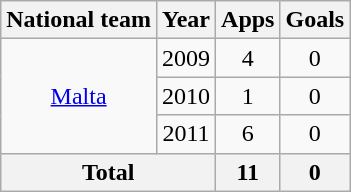<table class="wikitable" style="text-align:center">
<tr>
<th>National team</th>
<th>Year</th>
<th>Apps</th>
<th>Goals</th>
</tr>
<tr>
<td rowspan="3"><a href='#'>Malta</a></td>
<td>2009</td>
<td>4</td>
<td>0</td>
</tr>
<tr>
<td>2010</td>
<td>1</td>
<td>0</td>
</tr>
<tr>
<td>2011</td>
<td>6</td>
<td>0</td>
</tr>
<tr>
<th colspan="2">Total</th>
<th>11</th>
<th>0</th>
</tr>
</table>
